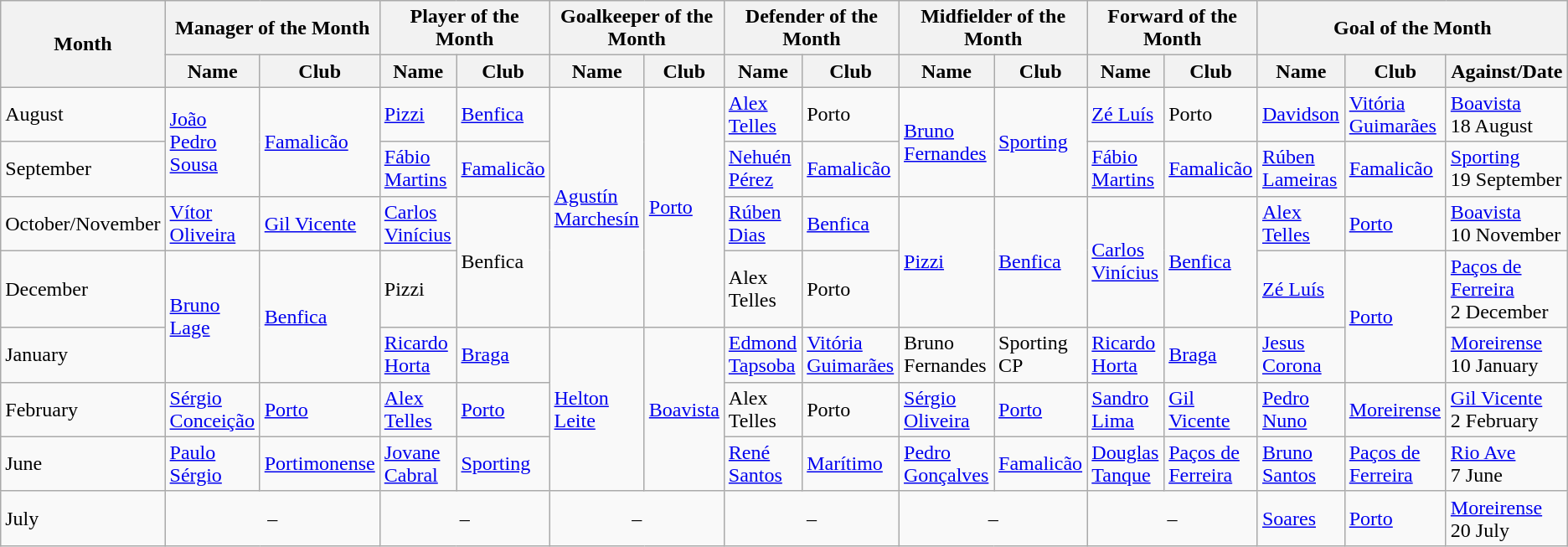<table class="wikitable sortable">
<tr>
<th rowspan=2>Month</th>
<th colspan=2>Manager of the Month</th>
<th colspan=2>Player of the Month</th>
<th colspan=2>Goalkeeper of the Month</th>
<th colspan=2>Defender of the Month</th>
<th colspan=2>Midfielder of the Month</th>
<th colspan=2>Forward of the Month</th>
<th colspan=3>Goal of the Month</th>
</tr>
<tr>
<th>Name</th>
<th>Club</th>
<th>Name</th>
<th>Club</th>
<th>Name</th>
<th>Club</th>
<th>Name</th>
<th>Club</th>
<th>Name</th>
<th>Club</th>
<th>Name</th>
<th>Club</th>
<th>Name</th>
<th>Club</th>
<th>Against/Date</th>
</tr>
<tr>
<td>August</td>
<td rowspan="2"> <a href='#'>João Pedro Sousa</a></td>
<td rowspan="2"><a href='#'>Famalicão</a></td>
<td> <a href='#'>Pizzi</a></td>
<td><a href='#'>Benfica</a></td>
<td rowspan="4"> <a href='#'>Agustín Marchesín</a></td>
<td rowspan="4"><a href='#'>Porto</a></td>
<td> <a href='#'>Alex Telles</a></td>
<td>Porto</td>
<td rowspan="2"> <a href='#'>Bruno Fernandes</a></td>
<td rowspan="2"><a href='#'>Sporting</a></td>
<td> <a href='#'>Zé Luís</a></td>
<td>Porto</td>
<td> <a href='#'>Davidson</a></td>
<td><a href='#'>Vitória Guimarães</a></td>
<td><a href='#'>Boavista</a><br>18 August</td>
</tr>
<tr>
<td>September</td>
<td> <a href='#'>Fábio Martins</a></td>
<td><a href='#'>Famalicão</a></td>
<td> <a href='#'>Nehuén Pérez</a></td>
<td><a href='#'>Famalicão</a></td>
<td> <a href='#'>Fábio Martins</a></td>
<td><a href='#'>Famalicão</a></td>
<td> <a href='#'>Rúben Lameiras</a></td>
<td><a href='#'>Famalicão</a></td>
<td><a href='#'>Sporting</a><br>19 September</td>
</tr>
<tr>
<td>October/November</td>
<td> <a href='#'>Vítor Oliveira</a></td>
<td><a href='#'>Gil Vicente</a></td>
<td> <a href='#'>Carlos Vinícius</a></td>
<td rowspan="2">Benfica</td>
<td> <a href='#'>Rúben Dias</a></td>
<td><a href='#'>Benfica</a></td>
<td rowspan="2"> <a href='#'>Pizzi</a></td>
<td rowspan="2"><a href='#'>Benfica</a></td>
<td rowspan="2"> <a href='#'>Carlos Vinícius</a></td>
<td rowspan="2"><a href='#'>Benfica</a></td>
<td> <a href='#'>Alex Telles</a></td>
<td><a href='#'>Porto</a></td>
<td><a href='#'>Boavista</a><br>10 November</td>
</tr>
<tr>
<td>December</td>
<td rowspan="2"> <a href='#'>Bruno Lage</a></td>
<td rowspan="2"><a href='#'>Benfica</a></td>
<td> Pizzi</td>
<td> Alex Telles</td>
<td>Porto</td>
<td> <a href='#'>Zé Luís</a></td>
<td rowspan="2"><a href='#'>Porto</a></td>
<td><a href='#'>Paços de Ferreira</a><br>2 December</td>
</tr>
<tr>
<td>January</td>
<td> <a href='#'>Ricardo Horta</a></td>
<td><a href='#'>Braga</a></td>
<td rowspan="3"> <a href='#'>Helton Leite</a></td>
<td rowspan="3"><a href='#'>Boavista</a></td>
<td> <a href='#'>Edmond Tapsoba</a></td>
<td><a href='#'>Vitória Guimarães</a></td>
<td> Bruno Fernandes</td>
<td>Sporting CP</td>
<td> <a href='#'>Ricardo Horta</a></td>
<td><a href='#'>Braga</a></td>
<td> <a href='#'>Jesus Corona</a></td>
<td><a href='#'>Moreirense</a><br>10 January</td>
</tr>
<tr>
<td>February</td>
<td> <a href='#'>Sérgio Conceição</a></td>
<td><a href='#'>Porto</a></td>
<td> <a href='#'>Alex Telles</a></td>
<td><a href='#'>Porto</a></td>
<td> Alex Telles</td>
<td>Porto</td>
<td> <a href='#'>Sérgio Oliveira</a></td>
<td><a href='#'>Porto</a></td>
<td> <a href='#'>Sandro Lima</a></td>
<td><a href='#'>Gil Vicente</a></td>
<td> <a href='#'>Pedro Nuno</a></td>
<td><a href='#'>Moreirense</a></td>
<td><a href='#'>Gil Vicente</a><br>2 February</td>
</tr>
<tr>
<td>June</td>
<td> <a href='#'>Paulo Sérgio</a></td>
<td><a href='#'>Portimonense</a></td>
<td> <a href='#'>Jovane Cabral</a></td>
<td><a href='#'>Sporting</a></td>
<td> <a href='#'>René Santos</a></td>
<td><a href='#'>Marítimo</a></td>
<td> <a href='#'>Pedro Gonçalves</a></td>
<td><a href='#'>Famalicão</a></td>
<td> <a href='#'>Douglas Tanque</a></td>
<td><a href='#'>Paços de Ferreira</a></td>
<td> <a href='#'>Bruno Santos</a></td>
<td><a href='#'>Paços de Ferreira</a></td>
<td><a href='#'>Rio Ave</a><br>7 June</td>
</tr>
<tr>
<td>July</td>
<td colspan="2" align="center">–</td>
<td colspan="2" align="center">–</td>
<td colspan="2" align="center">–</td>
<td colspan="2" align="center">–</td>
<td colspan="2" align="center">–</td>
<td colspan="2" align="center">–</td>
<td> <a href='#'>Soares</a></td>
<td><a href='#'>Porto</a></td>
<td><a href='#'>Moreirense</a><br>20 July</td>
</tr>
</table>
